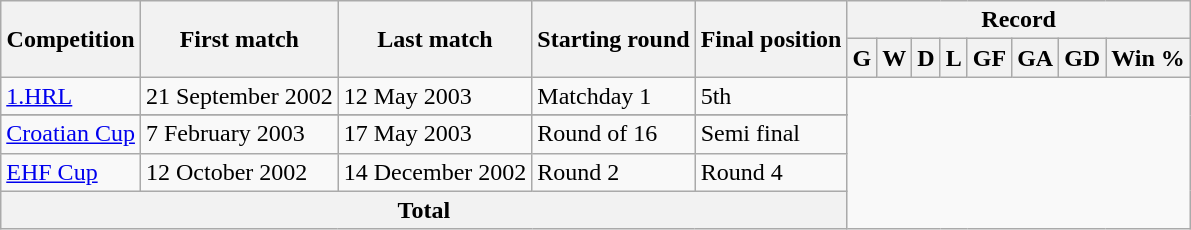<table class="wikitable" style="text-align: center">
<tr>
<th rowspan="2">Competition</th>
<th rowspan="2">First match</th>
<th rowspan="2">Last match</th>
<th rowspan="2">Starting round</th>
<th rowspan="2">Final position</th>
<th colspan="8">Record</th>
</tr>
<tr>
<th>G</th>
<th>W</th>
<th>D</th>
<th>L</th>
<th>GF</th>
<th>GA</th>
<th>GD</th>
<th>Win %</th>
</tr>
<tr>
<td align=left><a href='#'>1.HRL</a></td>
<td align=left>21 September 2002</td>
<td align=left>12 May 2003</td>
<td align=left>Matchday 1</td>
<td align=left>5th<br></td>
</tr>
<tr>
</tr>
<tr>
<td align=left><a href='#'>Croatian Cup</a></td>
<td align=left>7 February 2003</td>
<td align=left>17 May 2003</td>
<td align=left>Round of 16</td>
<td align=left>Semi final<br></td>
</tr>
<tr>
<td align=left><a href='#'>EHF Cup</a></td>
<td align=left>12 October 2002</td>
<td align=left>14 December 2002</td>
<td align=left>Round 2</td>
<td align=left>Round 4<br></td>
</tr>
<tr>
<th colspan="5">Total<br></th>
</tr>
</table>
